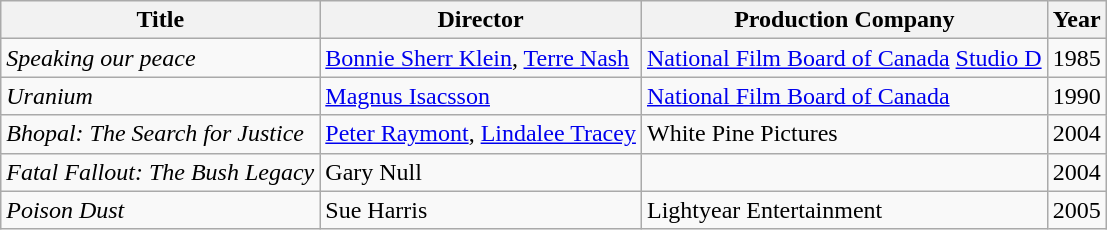<table class="wikitable">
<tr>
<th>Title</th>
<th>Director</th>
<th>Production Company</th>
<th>Year</th>
</tr>
<tr>
<td><em>Speaking our peace</em></td>
<td><a href='#'>Bonnie Sherr Klein</a>, <a href='#'>Terre Nash</a></td>
<td><a href='#'>National Film Board of Canada</a> <a href='#'>Studio D</a></td>
<td>1985</td>
</tr>
<tr>
<td><em>Uranium</em></td>
<td><a href='#'>Magnus Isacsson</a></td>
<td><a href='#'>National Film Board of Canada</a></td>
<td>1990</td>
</tr>
<tr>
<td><em>Bhopal: The Search for Justice</em></td>
<td><a href='#'>Peter Raymont</a>, <a href='#'>Lindalee Tracey</a></td>
<td>White Pine Pictures</td>
<td>2004</td>
</tr>
<tr>
<td><em>Fatal Fallout: The Bush Legacy</em></td>
<td>Gary Null</td>
<td></td>
<td>2004</td>
</tr>
<tr>
<td><em>Poison Dust</em></td>
<td>Sue Harris</td>
<td>Lightyear Entertainment</td>
<td>2005</td>
</tr>
</table>
